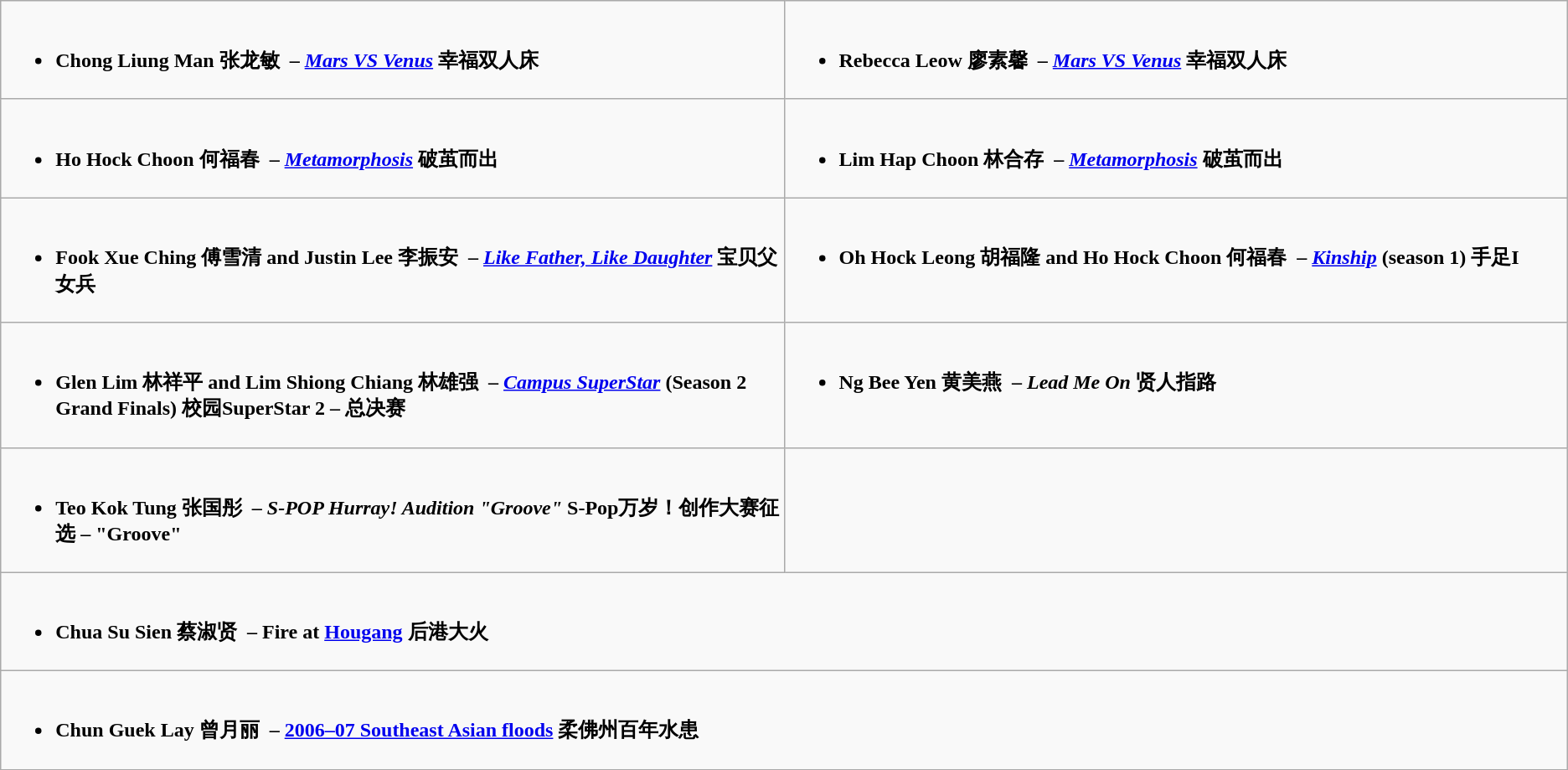<table class=wikitable>
<tr>
<td valign="top" width="50%"><br><div></div><ul><li><strong>Chong Liung Man 张龙敏  –  <em><a href='#'>Mars VS Venus</a></em> 幸福双人床</strong></li></ul></td>
<td valign="top" width="50%"><br><div></div><ul><li><strong>Rebecca Leow 廖素馨  – <em><a href='#'>Mars VS Venus</a></em> 幸福双人床</strong></li></ul></td>
</tr>
<tr>
<td valign="top" width="50%"><br><div></div><ul><li><strong>Ho Hock Choon 何福春  – <em><a href='#'>Metamorphosis</a></em> 破茧而出</strong></li></ul></td>
<td valign="top" width="50%"><br><div></div><ul><li><strong>Lim Hap Choon 林合存  – <em><a href='#'>Metamorphosis</a></em> 破茧而出</strong></li></ul></td>
</tr>
<tr>
<td valign="top" width="50%"><br><div></div><ul><li><strong>Fook Xue Ching 傅雪清 and Justin Lee 李振安  – <em><a href='#'>Like Father, Like Daughter</a></em> 宝贝父女兵</strong></li></ul></td>
<td valign="top" width="50%"><br><div></div><ul><li><strong>Oh Hock Leong 胡福隆 and Ho Hock Choon 何福春  – <em><a href='#'>Kinship</a></em> (season 1) 手足I</strong></li></ul></td>
</tr>
<tr>
<td valign="top" width="50%"><br><div></div><ul><li><strong>Glen Lim 林祥平 and Lim Shiong Chiang 林雄强  – <em><a href='#'>Campus SuperStar</a></em> (Season 2 Grand Finals) 校园SuperStar 2 – 总决赛</strong></li></ul></td>
<td valign="top" width="50%"><br><div></div><ul><li><strong>Ng Bee Yen 黄美燕  – <em>Lead Me On</em> 贤人指路</strong></li></ul></td>
</tr>
<tr>
<td valign="top" width="50%"><br><div></div><ul><li><strong>Teo Kok Tung 张国彤  – <em>S-POP Hurray! Audition "Groove"</em> S-Pop万岁！创作大赛征选 – "Groove"</strong></li></ul></td>
</tr>
<tr>
<td colspan="2" valign="top" width="50%"><br><div></div><ul><li><strong>Chua Su Sien 蔡淑贤  – Fire at <a href='#'>Hougang</a> 后港大火</strong></li></ul></td>
</tr>
<tr>
<td colspan="2" valign="top" width="50%"><br><div></div><ul><li><strong>Chun Guek Lay 曾月丽  – <a href='#'>2006–07 Southeast Asian floods</a> 柔佛州百年水患</strong></li></ul></td>
</tr>
</table>
